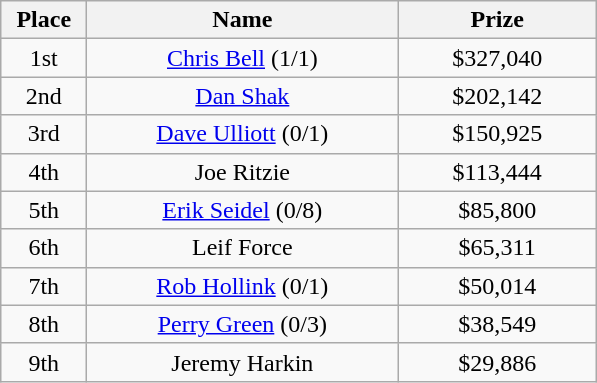<table class="wikitable">
<tr>
<th width="50">Place</th>
<th width="200">Name</th>
<th width="125">Prize</th>
</tr>
<tr>
<td align = "center">1st</td>
<td align = "center"><a href='#'>Chris Bell</a> (1/1)</td>
<td align = "center">$327,040</td>
</tr>
<tr>
<td align = "center">2nd</td>
<td align = "center"><a href='#'>Dan Shak</a></td>
<td align = "center">$202,142</td>
</tr>
<tr>
<td align = "center">3rd</td>
<td align = "center"><a href='#'>Dave Ulliott</a> (0/1)</td>
<td align = "center">$150,925</td>
</tr>
<tr>
<td align = "center">4th</td>
<td align = "center">Joe Ritzie</td>
<td align = "center">$113,444</td>
</tr>
<tr>
<td align = "center">5th</td>
<td align = "center"><a href='#'>Erik Seidel</a> (0/8)</td>
<td align = "center">$85,800</td>
</tr>
<tr>
<td align = "center">6th</td>
<td align = "center">Leif Force</td>
<td align = "center">$65,311</td>
</tr>
<tr>
<td align = "center">7th</td>
<td align = "center"><a href='#'>Rob Hollink</a> (0/1)</td>
<td align = "center">$50,014</td>
</tr>
<tr>
<td align = "center">8th</td>
<td align = "center"><a href='#'>Perry Green</a> (0/3)</td>
<td align = "center">$38,549</td>
</tr>
<tr>
<td align = "center">9th</td>
<td align = "center">Jeremy Harkin</td>
<td align = "center">$29,886</td>
</tr>
</table>
